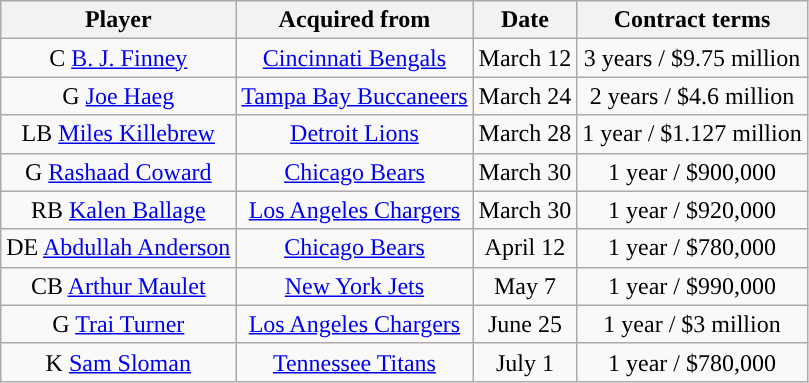<table class="wikitable" style="text-align:center">
<tr>
<th>Player</th>
<th>Acquired from</th>
<th>Date</th>
<th>Contract terms</th>
</tr>
<tr>
<td>C <a href='#'>B. J. Finney</a></td>
<td><a href='#'>Cincinnati Bengals</a></td>
<td>March 12</td>
<td>3 years / $9.75 million</td>
</tr>
<tr>
<td>G <a href='#'>Joe Haeg</a></td>
<td><a href='#'>Tampa Bay Buccaneers</a></td>
<td>March 24</td>
<td>2 years / $4.6 million</td>
</tr>
<tr>
<td>LB <a href='#'>Miles Killebrew</a></td>
<td><a href='#'>Detroit Lions</a></td>
<td>March 28</td>
<td>1 year / $1.127 million</td>
</tr>
<tr>
<td>G <a href='#'>Rashaad Coward</a></td>
<td><a href='#'>Chicago Bears</a></td>
<td>March 30</td>
<td>1 year / $900,000</td>
</tr>
<tr>
<td>RB <a href='#'>Kalen Ballage</a></td>
<td><a href='#'>Los Angeles Chargers</a></td>
<td>March 30</td>
<td>1 year / $920,000</td>
</tr>
<tr>
<td>DE <a href='#'>Abdullah Anderson</a></td>
<td><a href='#'>Chicago Bears</a></td>
<td>April 12</td>
<td>1 year / $780,000</td>
</tr>
<tr>
<td>CB <a href='#'>Arthur Maulet</a></td>
<td><a href='#'>New York Jets</a></td>
<td>May 7</td>
<td>1 year / $990,000</td>
</tr>
<tr>
<td>G  <a href='#'>Trai Turner</a></td>
<td><a href='#'>Los Angeles Chargers</a></td>
<td>June 25</td>
<td>1 year / $3 million</td>
</tr>
<tr>
<td>K  <a href='#'>Sam Sloman</a></td>
<td><a href='#'>Tennessee Titans</a></td>
<td>July 1</td>
<td>1 year / $780,000</td>
</tr>
</table>
